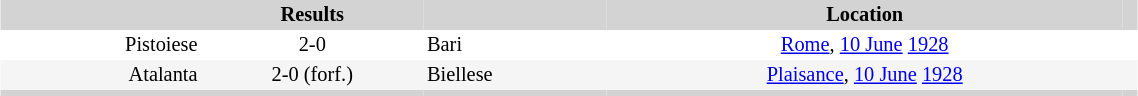<table align=center style="font-size: 85%; border-collapse:collapse" border=0 cellspacing=0 cellpadding=2 width=60%>
<tr bgcolor="D3D3D3">
<th align=right></th>
<th>Results</th>
<th align=left></th>
<th>Location</th>
<th></th>
</tr>
<tr bgcolor=#FFFFFF>
<td align=right>Pistoiese</td>
<td align=center>2-0</td>
<td>Bari</td>
<td align=center><a href='#'>Rome</a>, <a href='#'>10 June</a> <a href='#'>1928</a></td>
<td></td>
</tr>
<tr bgcolor=#F5F5F5>
<td align=right>Atalanta</td>
<td align=center>2-0 (forf.)</td>
<td>Biellese</td>
<td align=center><a href='#'>Plaisance</a>, <a href='#'>10 June</a> <a href='#'>1928</a></td>
<td></td>
</tr>
<tr align=center style="background:#D3D3D3;">
<td></td>
<td></td>
<td></td>
<td></td>
<td></td>
</tr>
</table>
